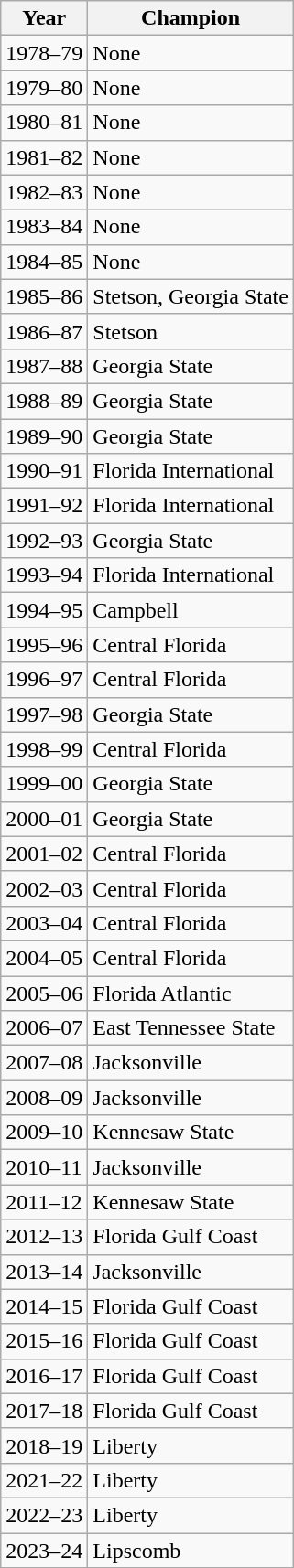<table class="wikitable">
<tr>
<th>Year</th>
<th>Champion</th>
</tr>
<tr>
<td>1978–79</td>
<td>None</td>
</tr>
<tr>
<td>1979–80</td>
<td>None</td>
</tr>
<tr>
<td>1980–81</td>
<td>None</td>
</tr>
<tr>
<td>1981–82</td>
<td>None</td>
</tr>
<tr>
<td>1982–83</td>
<td>None</td>
</tr>
<tr>
<td>1983–84</td>
<td>None</td>
</tr>
<tr>
<td>1984–85</td>
<td>None</td>
</tr>
<tr>
<td>1985–86</td>
<td>Stetson, Georgia State</td>
</tr>
<tr>
<td>1986–87</td>
<td>Stetson</td>
</tr>
<tr>
<td>1987–88</td>
<td>Georgia State</td>
</tr>
<tr>
<td>1988–89</td>
<td>Georgia State</td>
</tr>
<tr>
<td>1989–90</td>
<td>Georgia State</td>
</tr>
<tr>
<td>1990–91</td>
<td>Florida International</td>
</tr>
<tr>
<td>1991–92</td>
<td>Florida International</td>
</tr>
<tr>
<td>1992–93</td>
<td>Georgia State</td>
</tr>
<tr>
<td>1993–94</td>
<td>Florida International</td>
</tr>
<tr>
<td>1994–95</td>
<td>Campbell</td>
</tr>
<tr>
<td>1995–96</td>
<td>Central Florida</td>
</tr>
<tr>
<td>1996–97</td>
<td>Central Florida</td>
</tr>
<tr>
<td>1997–98</td>
<td>Georgia State</td>
</tr>
<tr>
<td>1998–99</td>
<td>Central Florida</td>
</tr>
<tr>
<td>1999–00</td>
<td>Georgia State</td>
</tr>
<tr>
<td>2000–01</td>
<td>Georgia State</td>
</tr>
<tr>
<td>2001–02</td>
<td>Central Florida</td>
</tr>
<tr>
<td>2002–03</td>
<td>Central Florida</td>
</tr>
<tr>
<td>2003–04</td>
<td>Central Florida</td>
</tr>
<tr>
<td>2004–05</td>
<td>Central Florida</td>
</tr>
<tr>
<td>2005–06</td>
<td>Florida Atlantic</td>
</tr>
<tr>
<td>2006–07</td>
<td>East Tennessee State</td>
</tr>
<tr>
<td>2007–08</td>
<td>Jacksonville</td>
</tr>
<tr>
<td>2008–09</td>
<td>Jacksonville</td>
</tr>
<tr>
<td>2009–10</td>
<td>Kennesaw State</td>
</tr>
<tr>
<td>2010–11</td>
<td>Jacksonville</td>
</tr>
<tr>
<td>2011–12</td>
<td>Kennesaw State</td>
</tr>
<tr>
<td>2012–13</td>
<td>Florida Gulf Coast</td>
</tr>
<tr>
<td>2013–14</td>
<td>Jacksonville</td>
</tr>
<tr>
<td>2014–15</td>
<td>Florida Gulf Coast</td>
</tr>
<tr>
<td>2015–16</td>
<td>Florida Gulf Coast</td>
</tr>
<tr>
<td>2016–17</td>
<td>Florida Gulf Coast</td>
</tr>
<tr>
<td>2017–18</td>
<td>Florida Gulf Coast</td>
</tr>
<tr>
<td>2018–19</td>
<td>Liberty</td>
</tr>
<tr>
<td>2021–22</td>
<td>Liberty</td>
</tr>
<tr>
<td>2022–23</td>
<td>Liberty</td>
</tr>
<tr>
<td>2023–24</td>
<td>Lipscomb</td>
</tr>
</table>
